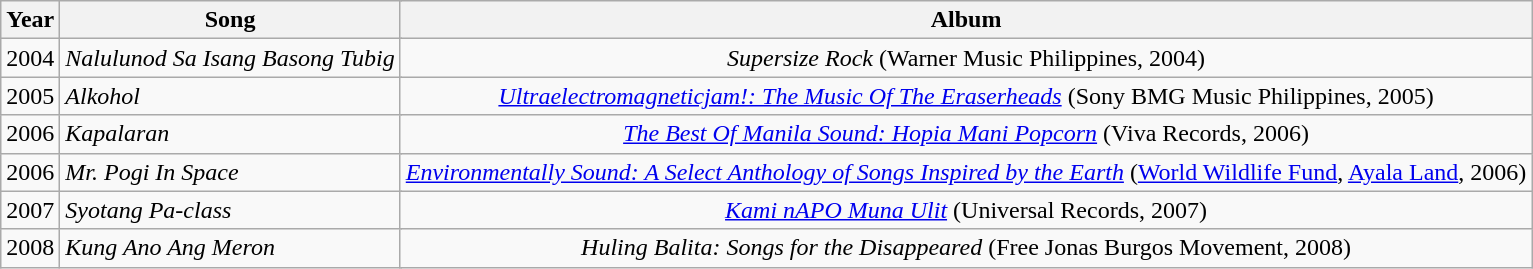<table class="wikitable" style="text-align:center;">
<tr>
<th>Year</th>
<th colspan="3">Song</th>
<th>Album</th>
</tr>
<tr>
<td>2004</td>
<td colspan="3" align="left"><em>Nalulunod Sa Isang Basong Tubig</em></td>
<td><em>Supersize Rock</em> (Warner Music Philippines, 2004)</td>
</tr>
<tr>
<td>2005</td>
<td colspan="3" align="left"><em>Alkohol</em></td>
<td><em><a href='#'>Ultraelectromagneticjam!: The Music Of The Eraserheads</a></em> (Sony BMG Music Philippines, 2005)</td>
</tr>
<tr>
<td>2006</td>
<td colspan="3" align="left"><em>Kapalaran</em></td>
<td><em><a href='#'>The Best Of Manila Sound: Hopia Mani Popcorn</a></em> (Viva Records, 2006)</td>
</tr>
<tr>
<td>2006</td>
<td colspan="3" align="left"><em>Mr. Pogi In Space</em></td>
<td><em><a href='#'>Environmentally Sound: A Select Anthology of Songs Inspired by the Earth</a></em> (<a href='#'>World Wildlife Fund</a>, <a href='#'>Ayala Land</a>, 2006)</td>
</tr>
<tr>
<td>2007</td>
<td colspan="3" align="left"><em>Syotang Pa-class</em></td>
<td><em><a href='#'>Kami nAPO Muna Ulit</a></em> (Universal Records, 2007)</td>
</tr>
<tr>
<td>2008</td>
<td colspan="3" align="left"><em>Kung Ano Ang Meron</em></td>
<td><em>Huling Balita: Songs for the Disappeared</em> (Free Jonas Burgos Movement, 2008)</td>
</tr>
</table>
